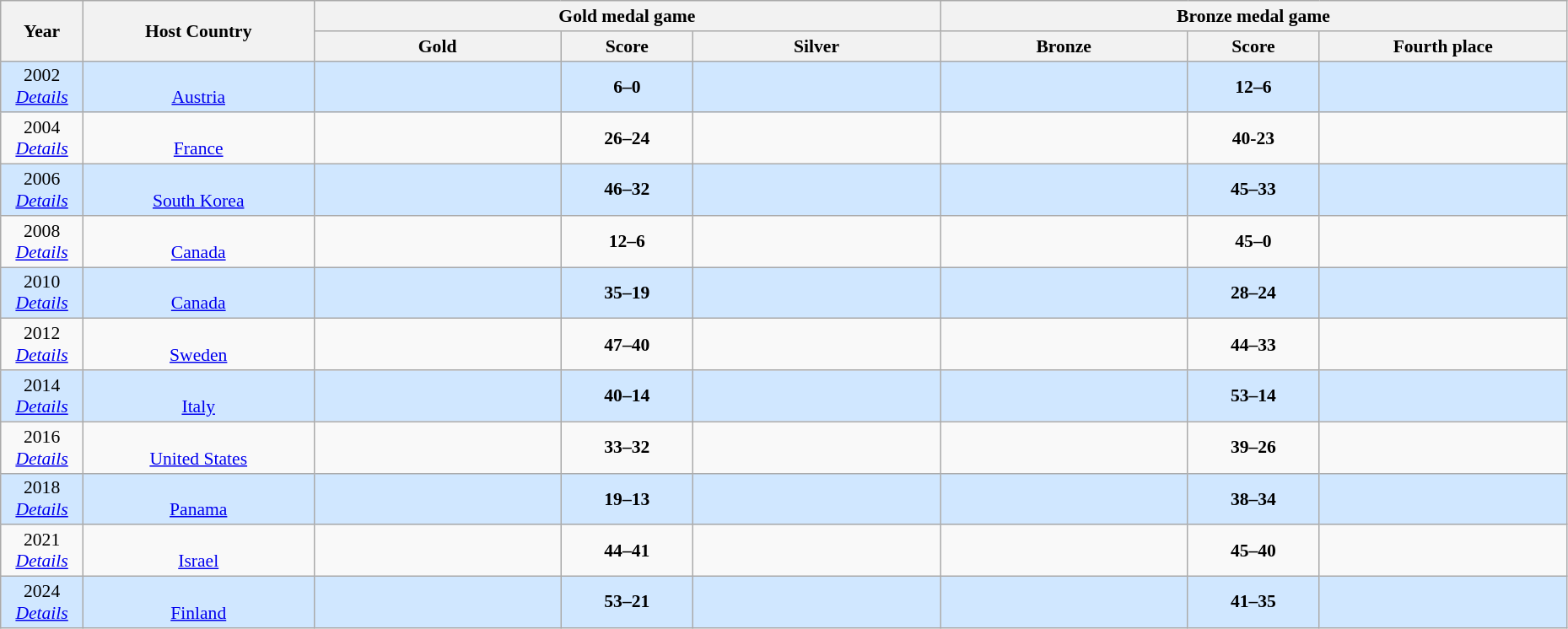<table class="wikitable" style="font-size:90%; width: 98%; text-align: center;">
<tr>
<th rowspan=2 width=5%>Year</th>
<th rowspan=2 width=14%>Host Country</th>
<th colspan=3>Gold medal game</th>
<th colspan=3>Bronze medal game</th>
</tr>
<tr bgcolor=#EFEFEF>
<th width=15%>Gold</th>
<th width=8%>Score</th>
<th width=15%>Silver</th>
<th width=15%>Bronze</th>
<th width=8%>Score</th>
<th width=15%>Fourth place</th>
</tr>
<tr bgcolor=#D0E7FF>
<td>2002 <br> <em><a href='#'>Details</a></em></td>
<td><br><a href='#'>Austria</a></td>
<td><strong></strong></td>
<td><strong>6–0</strong></td>
<td></td>
<td></td>
<td><strong>12–6</strong></td>
<td></td>
</tr>
<tr>
<td>2004 <br> <em><a href='#'>Details</a></em></td>
<td><br><a href='#'>France</a></td>
<td><strong></strong></td>
<td><strong>26–24</strong></td>
<td></td>
<td></td>
<td><strong>40-23</strong></td>
<td></td>
</tr>
<tr bgcolor=#D0E7FF>
<td>2006 <br> <em><a href='#'>Details</a></em></td>
<td><br><a href='#'>South Korea</a></td>
<td><strong></strong></td>
<td><strong>46–32</strong></td>
<td></td>
<td></td>
<td><strong>45–33</strong></td>
<td></td>
</tr>
<tr>
<td>2008 <br> <em><a href='#'>Details</a></em></td>
<td><br><a href='#'>Canada</a></td>
<td><strong></strong></td>
<td><strong>12–6</strong></td>
<td></td>
<td></td>
<td><strong>45–0</strong></td>
<td></td>
</tr>
<tr bgcolor=#D0E7FF>
<td>2010 <br> <em><a href='#'>Details</a></em></td>
<td><br><a href='#'>Canada</a></td>
<td><strong></strong></td>
<td><strong>35–19</strong></td>
<td></td>
<td></td>
<td><strong>28–24</strong></td>
<td></td>
</tr>
<tr>
<td>2012 <br> <em><a href='#'>Details</a></em></td>
<td><br><a href='#'>Sweden</a></td>
<td><strong></strong></td>
<td><strong>47–40</strong></td>
<td></td>
<td></td>
<td><strong>44–33</strong></td>
<td></td>
</tr>
<tr bgcolor=#D0E7FF>
<td>2014 <br> <em><a href='#'>Details</a></em></td>
<td><br><a href='#'>Italy</a></td>
<td><strong></strong></td>
<td><strong>40–14</strong></td>
<td></td>
<td></td>
<td><strong>53–14</strong></td>
<td></td>
</tr>
<tr>
<td>2016 <br> <em><a href='#'>Details</a></em></td>
<td><br><a href='#'>United States</a></td>
<td><strong></strong></td>
<td><strong>33–32</strong></td>
<td></td>
<td></td>
<td><strong>39–26</strong></td>
<td></td>
</tr>
<tr bgcolor=D0E7FF>
<td>2018 <br> <em><a href='#'>Details</a></em></td>
<td><br><a href='#'>Panama</a></td>
<td><strong></strong></td>
<td><strong>19–13</strong></td>
<td></td>
<td></td>
<td><strong>38–34</strong></td>
<td></td>
</tr>
<tr>
<td>2021 <br> <em><a href='#'>Details</a></em></td>
<td><br><a href='#'>Israel</a></td>
<td><strong></strong></td>
<td><strong>44–41</strong></td>
<td></td>
<td></td>
<td><strong>45–40</strong></td>
<td></td>
</tr>
<tr bgcolor=D0E7FF>
<td>2024 <br> <em><a href='#'>Details</a></em></td>
<td><br><a href='#'>Finland</a></td>
<td><strong></strong></td>
<td><strong>53–21</strong></td>
<td></td>
<td></td>
<td><strong>41–35</strong></td>
<td></td>
</tr>
</table>
